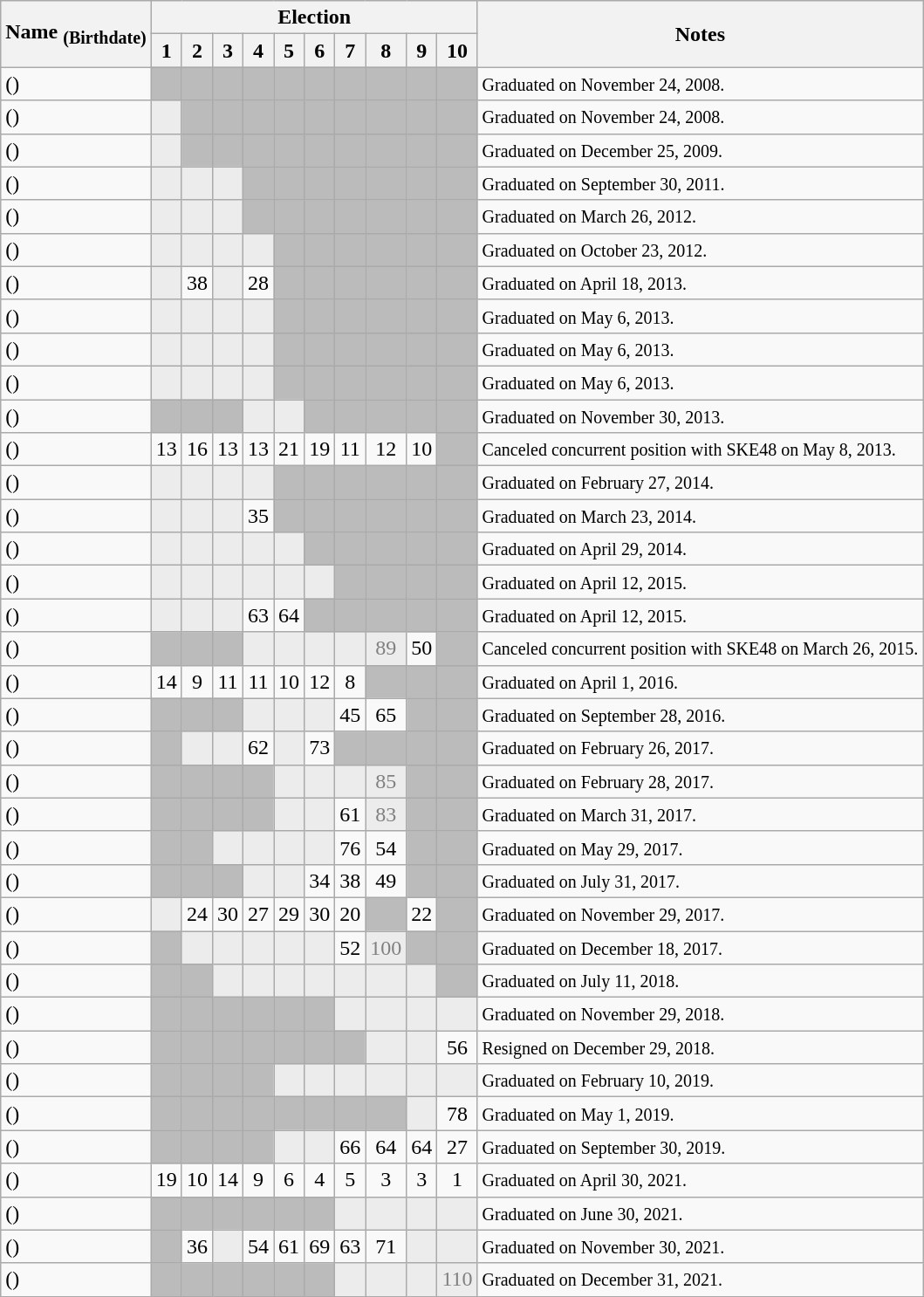<table class="wikitable" style="text-align:center;">
<tr ">
<th rowspan="2">Name <sub>(Birthdate)</sub></th>
<th colspan="10">Election</th>
<th rowspan="2">Notes</th>
</tr>
<tr>
<th style="width:15px;">1</th>
<th style="width:15px;">2</th>
<th style="width:15px;">3</th>
<th style="width:15px;">4</th>
<th style="width:15px;">5</th>
<th style="width:15px;">6</th>
<th style="width:15px;">7</th>
<th style="width:15px;">8</th>
<th style="width:15px;">9</th>
<th style="width:15px;">10</th>
</tr>
<tr>
<td style="text-align:left;" data-sort-value="Suzuki, Kirara">  ()</td>
<td style="background:#bbb;"> </td>
<td style="background:#bbb;"> </td>
<td style="background:#bbb;"> </td>
<td style="background:#bbb;"> </td>
<td style="background:#bbb;"> </td>
<td style="background:#bbb;"> </td>
<td style="background:#bbb;"> </td>
<td style="background:#bbb;"> </td>
<td style="background:#bbb;"> </td>
<td style="background:#bbb;"> </td>
<td style="text-align:left;"><small>Graduated on November 24, 2008.</small></td>
</tr>
<tr>
<td style="text-align:left;" data-sort-value="Takai, Tsukina">  ()</td>
<td style="background:#ececec; color:gray;"></td>
<td style="background:#bbb;"> </td>
<td style="background:#bbb;"> </td>
<td style="background:#bbb;"> </td>
<td style="background:#bbb;"> </td>
<td style="background:#bbb;"> </td>
<td style="background:#bbb;"> </td>
<td style="background:#bbb;"> </td>
<td style="background:#bbb;"> </td>
<td style="background:#bbb;"> </td>
<td style="text-align:left;"><small>Graduated on November 24, 2008.</small></td>
</tr>
<tr>
<td style="text-align:left;" data-sort-value="Yamashita, Moe">  ()</td>
<td style="background:#ececec; color:gray;"></td>
<td style="background:#bbb;"> </td>
<td style="background:#bbb;"> </td>
<td style="background:#bbb;"> </td>
<td style="background:#bbb;"> </td>
<td style="background:#bbb;"> </td>
<td style="background:#bbb;"> </td>
<td style="background:#bbb;"> </td>
<td style="background:#bbb;"> </td>
<td style="background:#bbb;"> </td>
<td style="text-align:left;"><small>Graduated on December 25, 2009.</small></td>
</tr>
<tr>
<td style="text-align:left;" data-sort-value="Matsushita, Yui">  ()</td>
<td style="background:#ececec; color:gray;"></td>
<td style="background:#ececec; color:gray;"></td>
<td style="background:#ececec; color:gray;"></td>
<td style="background:#bbb;"> </td>
<td style="background:#bbb;"> </td>
<td style="background:#bbb;"> </td>
<td style="background:#bbb;"> </td>
<td style="background:#bbb;"> </td>
<td style="background:#bbb;"> </td>
<td style="background:#bbb;"> </td>
<td style="text-align:left;"><small>Graduated on September 30, 2011.</small></td>
</tr>
<tr>
<td style="text-align:left;" data-sort-value="Ono, Haruka">  ()</td>
<td style="background:#ececec; color:gray;"></td>
<td style="background:#ececec; color:gray;"></td>
<td style="background:#ececec; color:gray;"></td>
<td style="background:#bbb;"> </td>
<td style="background:#bbb;"> </td>
<td style="background:#bbb;"> </td>
<td style="background:#bbb;"> </td>
<td style="background:#bbb;"> </td>
<td style="background:#bbb;"> </td>
<td style="background:#bbb;"> </td>
<td style="text-align:left;"><small>Graduated on March 26, 2012.</small></td>
</tr>
<tr>
<td style="text-align:left;" data-sort-value="Hirata, Rikako">  ()</td>
<td style="background:#ececec; color:gray;"></td>
<td style="background:#ececec; color:gray;"></td>
<td style="background:#ececec; color:gray;"></td>
<td style="background:#ececec; color:gray;"></td>
<td style="background:#bbb;"> </td>
<td style="background:#bbb;"> </td>
<td style="background:#bbb;"> </td>
<td style="background:#bbb;"> </td>
<td style="background:#bbb;"> </td>
<td style="background:#bbb;"> </td>
<td style="text-align:left;"><small>Graduated on October 23, 2012.</small></td>
</tr>
<tr>
<td style="text-align:left;" data-sort-value="Yagami, Kumi">  ()</td>
<td style="background:#ececec; color:gray;"></td>
<td>38</td>
<td style="background:#ececec; color:gray;"></td>
<td>28</td>
<td style="background:#bbb;"> </td>
<td style="background:#bbb;"> </td>
<td style="background:#bbb;"> </td>
<td style="background:#bbb;"> </td>
<td style="background:#bbb;"> </td>
<td style="background:#bbb;"> </td>
<td style="text-align:left;"><small>Graduated on April 18, 2013.</small></td>
</tr>
<tr>
<td style="text-align:left;" data-sort-value="Kuwabara, Mizuki">  ()</td>
<td style="background:#ececec; color:gray;"></td>
<td style="background:#ececec; color:gray;"></td>
<td style="background:#ececec; color:gray;"></td>
<td style="background:#ececec; color:gray;"></td>
<td style="background:#bbb;"> </td>
<td style="background:#bbb;"> </td>
<td style="background:#bbb;"> </td>
<td style="background:#bbb;"> </td>
<td style="background:#bbb;"> </td>
<td style="background:#bbb;"> </td>
<td style="text-align:left;"><small>Graduated on May 6, 2013.</small></td>
</tr>
<tr>
<td style="text-align:left;" data-sort-value="Takada, Shiori">  ()</td>
<td style="background:#ececec; color:gray;"></td>
<td style="background:#ececec; color:gray;"></td>
<td style="background:#ececec; color:gray;"></td>
<td style="background:#ececec; color:gray;"></td>
<td style="background:#bbb;"> </td>
<td style="background:#bbb;"> </td>
<td style="background:#bbb;"> </td>
<td style="background:#bbb;"> </td>
<td style="background:#bbb;"> </td>
<td style="background:#bbb;"> </td>
<td style="text-align:left;"><small>Graduated on May 6, 2013.</small></td>
</tr>
<tr>
<td style="text-align:left;" data-sort-value="Hiramatsu, Kanako">  ()</td>
<td style="background:#ececec; color:gray;"></td>
<td style="background:#ececec; color:gray;"></td>
<td style="background:#ececec; color:gray;"></td>
<td style="background:#ececec; color:gray;"></td>
<td style="background:#bbb;"> </td>
<td style="background:#bbb;"> </td>
<td style="background:#bbb;"> </td>
<td style="background:#bbb;"> </td>
<td style="background:#bbb;"> </td>
<td style="background:#bbb;"> </td>
<td style="text-align:left;"><small>Graduated on May 6, 2013.</small></td>
</tr>
<tr>
<td style="text-align:left;" data-sort-value="Niidoi, Sayaka">  ()</td>
<td style="background:#bbb;"> </td>
<td style="background:#bbb;"> </td>
<td style="background:#bbb;"> </td>
<td style="background:#ececec; color:gray;"></td>
<td style="background:#ececec; color:gray;"></td>
<td style="background:#bbb;"> </td>
<td style="background:#bbb;"> </td>
<td style="background:#bbb;"> </td>
<td style="background:#bbb;"> </td>
<td style="background:#bbb;"> </td>
<td style="text-align:left;"><small>Graduated on November 30, 2013.</small></td>
</tr>
<tr>
<td style="text-align:left;" data-sort-value="Kitahara, Rie">  ()</td>
<td>13</td>
<td>16</td>
<td>13</td>
<td>13</td>
<td>21</td>
<td>19</td>
<td>11</td>
<td>12</td>
<td>10</td>
<td style="background:#bbb;"> </td>
<td style="text-align:left;"><small>Canceled concurrent position with SKE48 on May 8, 2013.</small></td>
</tr>
<tr>
<td style="text-align:left;" data-sort-value="Sato, Seira">  ()</td>
<td style="background:#ececec; color:gray;"></td>
<td style="background:#ececec; color:gray;"></td>
<td style="background:#ececec; color:gray;"></td>
<td style="background:#ececec; color:gray;"></td>
<td style="background:#bbb;"> </td>
<td style="background:#bbb;"> </td>
<td style="background:#bbb;"> </td>
<td style="background:#bbb;"> </td>
<td style="background:#bbb;"> </td>
<td style="background:#bbb;"> </td>
<td style="text-align:left;"><small>Graduated on February 27, 2014.</small></td>
</tr>
<tr>
<td style="text-align:left;" data-sort-value="Mukaida, Manatsu">  ()</td>
<td style="background:#ececec; color:gray;"></td>
<td style="background:#ececec; color:gray;"></td>
<td style="background:#ececec; color:gray;"></td>
<td>35</td>
<td style="background:#bbb;"> </td>
<td style="background:#bbb;"> </td>
<td style="background:#bbb;"> </td>
<td style="background:#bbb;"> </td>
<td style="background:#bbb;"> </td>
<td style="background:#bbb;"> </td>
<td style="text-align:left;"><small>Graduated on March 23, 2014.</small></td>
</tr>
<tr>
<td style="text-align:left;" data-sort-value="Deguchi, Aki">  ()</td>
<td style="background:#ececec; color:gray;"></td>
<td style="background:#ececec; color:gray;"></td>
<td style="background:#ececec; color:gray;"></td>
<td style="background:#ececec; color:gray;"></td>
<td style="background:#ececec; color:gray;"></td>
<td style="background:#bbb;"> </td>
<td style="background:#bbb;"> </td>
<td style="background:#bbb;"> </td>
<td style="background:#bbb;"> </td>
<td style="background:#bbb;"> </td>
<td style="text-align:left;"><small>Graduated on April 29, 2014.</small></td>
</tr>
<tr>
<td style="text-align:left;" data-sort-value="Sato, Mieko">  ()</td>
<td style="background:#ececec; color:gray;"></td>
<td style="background:#ececec; color:gray;"></td>
<td style="background:#ececec; color:gray;"></td>
<td style="background:#ececec; color:gray;"></td>
<td style="background:#ececec; color:gray;"></td>
<td style="background:#ececec; color:gray;"></td>
<td style="background:#bbb;"> </td>
<td style="background:#bbb;"> </td>
<td style="background:#bbb;"> </td>
<td style="background:#bbb;"> </td>
<td style="text-align:left;"><small>Graduated on April 12, 2015.</small></td>
</tr>
<tr>
<td style="text-align:left;" data-sort-value="Nakanishi, Yuka">  ()</td>
<td style="background:#ececec; color:gray;"></td>
<td style="background:#ececec; color:gray;"></td>
<td style="background:#ececec; color:gray;"></td>
<td>63</td>
<td>64</td>
<td style="background:#bbb;"> </td>
<td style="background:#bbb;"> </td>
<td style="background:#bbb;"> </td>
<td style="background:#bbb;"> </td>
<td style="background:#bbb;"> </td>
<td style="text-align:left;"><small>Graduated on April 12, 2015.</small></td>
</tr>
<tr>
<td style="text-align:left;" data-sort-value="Tanaka, Natsumi">  ()</td>
<td style="background:#bbb;"> </td>
<td style="background:#bbb;"> </td>
<td style="background:#bbb;"> </td>
<td style="background:#ececec; color:gray;"></td>
<td style="background:#ececec; color:gray;"></td>
<td style="background:#ececec; color:gray;"></td>
<td style="background:#ececec; color:gray;"></td>
<td style="background:#ececec; color:gray;">89</td>
<td>50</td>
<td style="background:#bbb;"> </td>
<td style="text-align:left;"><small>Canceled concurrent position with SKE48 on March 26, 2015.</small></td>
</tr>
<tr>
<td style="text-align:left;" data-sort-value="Miyazawa, Sae">  ()</td>
<td>14</td>
<td>9</td>
<td>11</td>
<td>11</td>
<td>10</td>
<td>12</td>
<td>8</td>
<td style="background:#bbb;"> </td>
<td style="background:#bbb;"> </td>
<td style="background:#bbb;"> </td>
<td style="text-align:left;"><small>Graduated on April 1, 2016.</small></td>
</tr>
<tr>
<td style="text-align:left;" data-sort-value="Miyamae, Ami">  ()</td>
<td style="background:#bbb;"> </td>
<td style="background:#bbb;"> </td>
<td style="background:#bbb;"> </td>
<td style="background:#ececec; color:gray;"></td>
<td style="background:#ececec; color:gray;"></td>
<td style="background:#ececec; color:gray;"></td>
<td>45</td>
<td>65</td>
<td style="background:#bbb;"> </td>
<td style="background:#bbb;"> </td>
<td style="text-align:left;"><small>Graduated on September 28, 2016.</small></td>
</tr>
<tr>
<td style="text-align:left;" data-sort-value="Yakata, Miki">  ()</td>
<td style="background:#bbb;"> </td>
<td style="background:#ececec; color:gray;"></td>
<td style="background:#ececec; color:gray;"></td>
<td>62</td>
<td style="background:#ececec; color:gray;"></td>
<td>73</td>
<td style="background:#bbb;"> </td>
<td style="background:#bbb;"> </td>
<td style="background:#bbb;"> </td>
<td style="background:#bbb;"> </td>
<td style="text-align:left;"><small>Graduated on February 26, 2017.</small></td>
</tr>
<tr>
<td style="text-align:left;" data-sort-value="Noguchi, Yume">  ()</td>
<td style="background:#bbb;"> </td>
<td style="background:#bbb;"> </td>
<td style="background:#bbb;"> </td>
<td style="background:#bbb;"> </td>
<td style="background:#ececec; color:gray;"></td>
<td style="background:#ececec; color:gray;"></td>
<td style="background:#ececec; color:gray;"></td>
<td style="background:#ececec; color:gray;">85</td>
<td style="background:#bbb;"> </td>
<td style="background:#bbb;"> </td>
<td style="text-align:left;"><small>Graduated on February 28, 2017.</small></td>
</tr>
<tr>
<td style="text-align:left;" data-sort-value="Azuma, Rion">  ()</td>
<td style="background:#bbb;"> </td>
<td style="background:#bbb;"> </td>
<td style="background:#bbb;"> </td>
<td style="background:#bbb;"> </td>
<td style="background:#ececec; color:gray;"></td>
<td style="background:#ececec; color:gray;"></td>
<td>61</td>
<td style="background:#ececec; color:gray;">83</td>
<td style="background:#bbb;"> </td>
<td style="background:#bbb;"> </td>
<td style="text-align:left;"><small>Graduated on March 31, 2017.</small></td>
</tr>
<tr>
<td style="text-align:left;" data-sort-value="Takeuchi, Mai">  ()</td>
<td style="background:#bbb;"> </td>
<td style="background:#bbb;"> </td>
<td style="background:#ececec; color:gray;"></td>
<td style="background:#ececec; color:gray;"></td>
<td style="background:#ececec; color:gray;"></td>
<td style="background:#ececec; color:gray;"></td>
<td>76</td>
<td>54</td>
<td style="background:#bbb;"> </td>
<td style="background:#bbb;"> </td>
<td style="text-align:left;"><small>Graduated on May 29, 2017.</small></td>
</tr>
<tr>
<td style="text-align:left;" data-sort-value="Futamura, Haruka">  ()</td>
<td style="background:#bbb;"> </td>
<td style="background:#bbb;"> </td>
<td style="background:#bbb;"> </td>
<td style="background:#ececec; color:gray;"></td>
<td style="background:#ececec; color:gray;"></td>
<td>34</td>
<td>38</td>
<td>49</td>
<td style="background:#bbb;"> </td>
<td style="background:#bbb;"> </td>
<td style="text-align:left;"><small>Graduated on July 31, 2017.</small></td>
</tr>
<tr>
<td style="text-align:left;" data-sort-value="Oya, Masana">  ()</td>
<td style="background:#ececec; color:gray;"></td>
<td>24</td>
<td>30</td>
<td>27</td>
<td>29</td>
<td>30</td>
<td>20</td>
<td style="background:#bbb;"> </td>
<td>22</td>
<td style="background:#bbb;"> </td>
<td style="text-align:left;"><small>Graduated on November 29, 2017.</small></td>
</tr>
<tr>
<td style="text-align:left;" data-sort-value="Goto, Risako">  ()</td>
<td style="background:#bbb;"> </td>
<td style="background:#ececec; color:gray;"></td>
<td style="background:#ececec; color:gray;"></td>
<td style="background:#ececec; color:gray;"></td>
<td style="background:#ececec; color:gray;"></td>
<td style="background:#ececec; color:gray;"></td>
<td>52</td>
<td style="background:#ececec; color:gray;">100</td>
<td style="background:#bbb;"> </td>
<td style="background:#bbb;"> </td>
<td style="text-align:left;"><small>Graduated on December 18, 2017.</small></td>
</tr>
<tr>
<td style="text-align:left;" data-sort-value="Inuzuka, Asana">  ()</td>
<td style="background:#bbb;"> </td>
<td style="background:#bbb;"> </td>
<td style="background:#ececec; color:gray;"></td>
<td style="background:#ececec; color:gray;"></td>
<td style="background:#ececec; color:gray;"></td>
<td style="background:#ececec; color:gray;"></td>
<td style="background:#ececec; color:gray;"></td>
<td style="background:#ececec; color:gray;"></td>
<td style="background:#ececec; color:gray;"></td>
<td style="background:#bbb;"> </td>
<td style="text-align:left;"><small>Graduated on July 11, 2018.</small></td>
</tr>
<tr>
<td style="text-align:left;" data-sort-value="Machi, Otoha">  ()</td>
<td style="background:#bbb;"> </td>
<td style="background:#bbb;"> </td>
<td style="background:#bbb;"> </td>
<td style="background:#bbb;"> </td>
<td style="background:#bbb;"> </td>
<td style="background:#bbb;"> </td>
<td style="background:#ececec; color:gray;"></td>
<td style="background:#ececec; color:gray;"></td>
<td style="background:#ececec; color:gray;"></td>
<td style="background:#ececec; color:gray;"></td>
<td style="text-align:left;"><small>Graduated on November 29, 2018.</small></td>
</tr>
<tr>
<td style="text-align:left;" data-sort-value="Isshiki, Rena">  ()</td>
<td style="background:#bbb;"> </td>
<td style="background:#bbb;"> </td>
<td style="background:#bbb;"> </td>
<td style="background:#bbb;"> </td>
<td style="background:#bbb;"> </td>
<td style="background:#bbb;"> </td>
<td style="background:#bbb;"> </td>
<td style="background:#ececec; color:gray;"></td>
<td style="background:#ececec; color:gray;"></td>
<td>56</td>
<td style="text-align:left;"><small>Resigned on December 29, 2018.</small></td>
</tr>
<tr>
<td style="text-align:left;" data-sort-value="Yamada, Juna">  ()</td>
<td style="background:#bbb;"> </td>
<td style="background:#bbb;"> </td>
<td style="background:#bbb;"> </td>
<td style="background:#bbb;"> </td>
<td style="background:#ececec; color:gray;"></td>
<td style="background:#ececec; color:gray;"></td>
<td style="background:#ececec; color:gray;"></td>
<td style="background:#ececec; color:gray;"></td>
<td style="background:#ececec; color:gray;"></td>
<td style="background:#ececec; color:gray;"></td>
<td style="text-align:left;"><small>Graduated on February 10, 2019.</small></td>
</tr>
<tr>
<td style="text-align:left;" data-sort-value="Okada, Miku">  ()</td>
<td style="background:#bbb;"> </td>
<td style="background:#bbb;"> </td>
<td style="background:#bbb;"> </td>
<td style="background:#bbb;"> </td>
<td style="background:#bbb;"> </td>
<td style="background:#bbb;"> </td>
<td style="background:#bbb;"> </td>
<td style="background:#bbb;"> </td>
<td style="background:#ececec; color:gray;"></td>
<td>78</td>
<td style="text-align:left;"><small>Graduated on May 1, 2019.</small></td>
</tr>
<tr>
<td style="text-align:left;" data-sort-value="Kitagawa, Ryōha">  ()</td>
<td style="background:#bbb;"> </td>
<td style="background:#bbb;"> </td>
<td style="background:#bbb;"> </td>
<td style="background:#bbb;"> </td>
<td style="background:#ececec; color:gray;"></td>
<td style="background:#ececec; color:gray;"></td>
<td>66</td>
<td>64</td>
<td>64</td>
<td>27</td>
<td style="text-align:left;"><small>Graduated on September 30, 2019.</small></td>
</tr>
<tr>
<td style="text-align:left;" data-sort-value="Matsui, Jurina">  ()</td>
<td>19</td>
<td>10</td>
<td>14</td>
<td>9</td>
<td>6</td>
<td>4</td>
<td>5</td>
<td>3</td>
<td>3</td>
<td>1</td>
<td style="text-align:left;"><small>Graduated on April 30, 2021.</small></td>
</tr>
<tr>
<td style="text-align:left;" data-sort-value="Nojima, Kano">  ()</td>
<td style="background:#bbb;"> </td>
<td style="background:#bbb;"> </td>
<td style="background:#bbb;"> </td>
<td style="background:#bbb;"> </td>
<td style="background:#bbb;"> </td>
<td style="background:#bbb;"> </td>
<td style="background:#ececec; color:gray;"></td>
<td style="background:#ececec; color:gray;"></td>
<td style="background:#ececec; color:gray;"></td>
<td style="background:#ececec; color:gray;"></td>
<td style="text-align:left;"><small>Graduated on June 30, 2021.</small></td>
</tr>
<tr>
<td style="text-align:left;" data-sort-value="Yamauchi, Suzuran">  ()</td>
<td style="background:#bbb;"> </td>
<td>36</td>
<td style="background:#ececec; color:gray;"></td>
<td>54</td>
<td>61</td>
<td>69</td>
<td>63</td>
<td>71</td>
<td style="background:#ececec; color:gray;"></td>
<td style="background:#ececec; color:gray;"></td>
<td style="text-align:left;"><small>Graduated on November 30, 2021.</small></td>
</tr>
<tr>
<td style="text-align:left;" data-sort-value="Sugiyama, Aika">  ()</td>
<td style="background:#bbb;"> </td>
<td style="background:#bbb;"> </td>
<td style="background:#bbb;"> </td>
<td style="background:#bbb;"> </td>
<td style="background:#bbb;"> </td>
<td style="background:#bbb;"> </td>
<td style="background:#ececec; color:gray;"></td>
<td style="background:#ececec; color:gray;"></td>
<td style="background:#ececec; color:gray;"></td>
<td style="background:#ececec; color:gray;">110</td>
<td style="text-align:left;"><small>Graduated on December 31, 2021.</small></td>
</tr>
</table>
